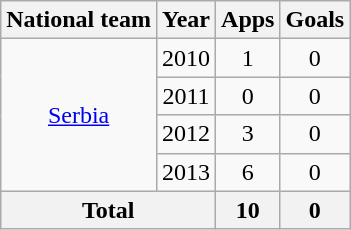<table class="wikitable" style="text-align:center">
<tr>
<th>National team</th>
<th>Year</th>
<th>Apps</th>
<th>Goals</th>
</tr>
<tr>
<td rowspan="4"><a href='#'>Serbia</a></td>
<td>2010</td>
<td>1</td>
<td>0</td>
</tr>
<tr>
<td>2011</td>
<td>0</td>
<td>0</td>
</tr>
<tr>
<td>2012</td>
<td>3</td>
<td>0</td>
</tr>
<tr>
<td>2013</td>
<td>6</td>
<td>0</td>
</tr>
<tr>
<th colspan="2">Total</th>
<th>10</th>
<th>0</th>
</tr>
</table>
